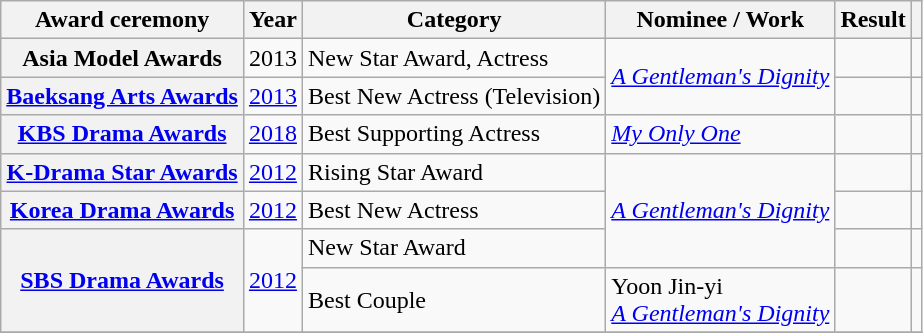<table class="wikitable plainrowheaders sortable">
<tr>
<th scope="col">Award ceremony</th>
<th scope="col">Year</th>
<th scope="col">Category</th>
<th scope="col">Nominee / Work</th>
<th scope="col">Result</th>
<th scope="col" class="unsortable"></th>
</tr>
<tr>
<th scope="row" rowspan="1">Asia Model Awards</th>
<td>2013</td>
<td>New Star Award, Actress</td>
<td rowspan="2"><em><a href='#'>A Gentleman's Dignity</a></em></td>
<td></td>
<td style="text-align:center"></td>
</tr>
<tr>
<th scope="row" rowspan="1"><a href='#'>Baeksang Arts Awards</a></th>
<td><a href='#'>2013</a></td>
<td>Best New Actress (Television)</td>
<td></td>
<td style="text-align:center"></td>
</tr>
<tr>
<th scope="row" rowspan="1"><a href='#'>KBS Drama Awards</a></th>
<td><a href='#'>2018</a></td>
<td>Best Supporting Actress</td>
<td><em><a href='#'>My Only One</a></em></td>
<td></td>
<td style="text-align:center"></td>
</tr>
<tr>
<th scope="row" rowspan="1"><a href='#'>K-Drama Star Awards</a></th>
<td><a href='#'>2012</a></td>
<td>Rising Star Award</td>
<td rowspan="3"><em><a href='#'>A Gentleman's Dignity</a></em></td>
<td></td>
<td style="text-align:center"></td>
</tr>
<tr>
<th scope="row" rowspan="1"><a href='#'>Korea Drama Awards</a></th>
<td><a href='#'>2012</a></td>
<td>Best New Actress</td>
<td></td>
<td style="text-align:center"></td>
</tr>
<tr>
<th scope="row" rowspan="2"><a href='#'>SBS Drama Awards</a></th>
<td rowspan="2"><a href='#'>2012</a></td>
<td>New Star Award</td>
<td></td>
<td style="text-align:center"></td>
</tr>
<tr>
<td>Best Couple</td>
<td>Yoon Jin-yi  <br> <em><a href='#'>A Gentleman's Dignity</a></em></td>
<td></td>
<td style="text-align:center"></td>
</tr>
<tr>
</tr>
</table>
